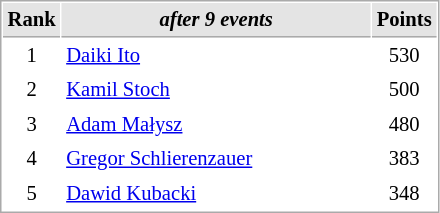<table cellspacing="1" cellpadding="3" style="border:1px solid #aaa; font-size:86%;">
<tr style="background:#e4e4e4;">
<th style="border-bottom:1px solid #aaa; width:10px;">Rank</th>
<th style="border-bottom:1px solid #aaa; width:200px;"><em>after 9 events</em></th>
<th style="border-bottom:1px solid #aaa; width:20px;">Points</th>
</tr>
<tr>
<td align=center>1</td>
<td> <a href='#'>Daiki Ito</a></td>
<td align=center>530</td>
</tr>
<tr>
<td align=center>2</td>
<td> <a href='#'>Kamil Stoch</a></td>
<td align=center>500</td>
</tr>
<tr>
<td align=center>3</td>
<td> <a href='#'>Adam Małysz</a></td>
<td align=center>480</td>
</tr>
<tr>
<td align=center>4</td>
<td> <a href='#'>Gregor Schlierenzauer</a></td>
<td align=center>383</td>
</tr>
<tr>
<td align=center>5</td>
<td> <a href='#'>Dawid Kubacki</a></td>
<td align=center>348</td>
</tr>
</table>
